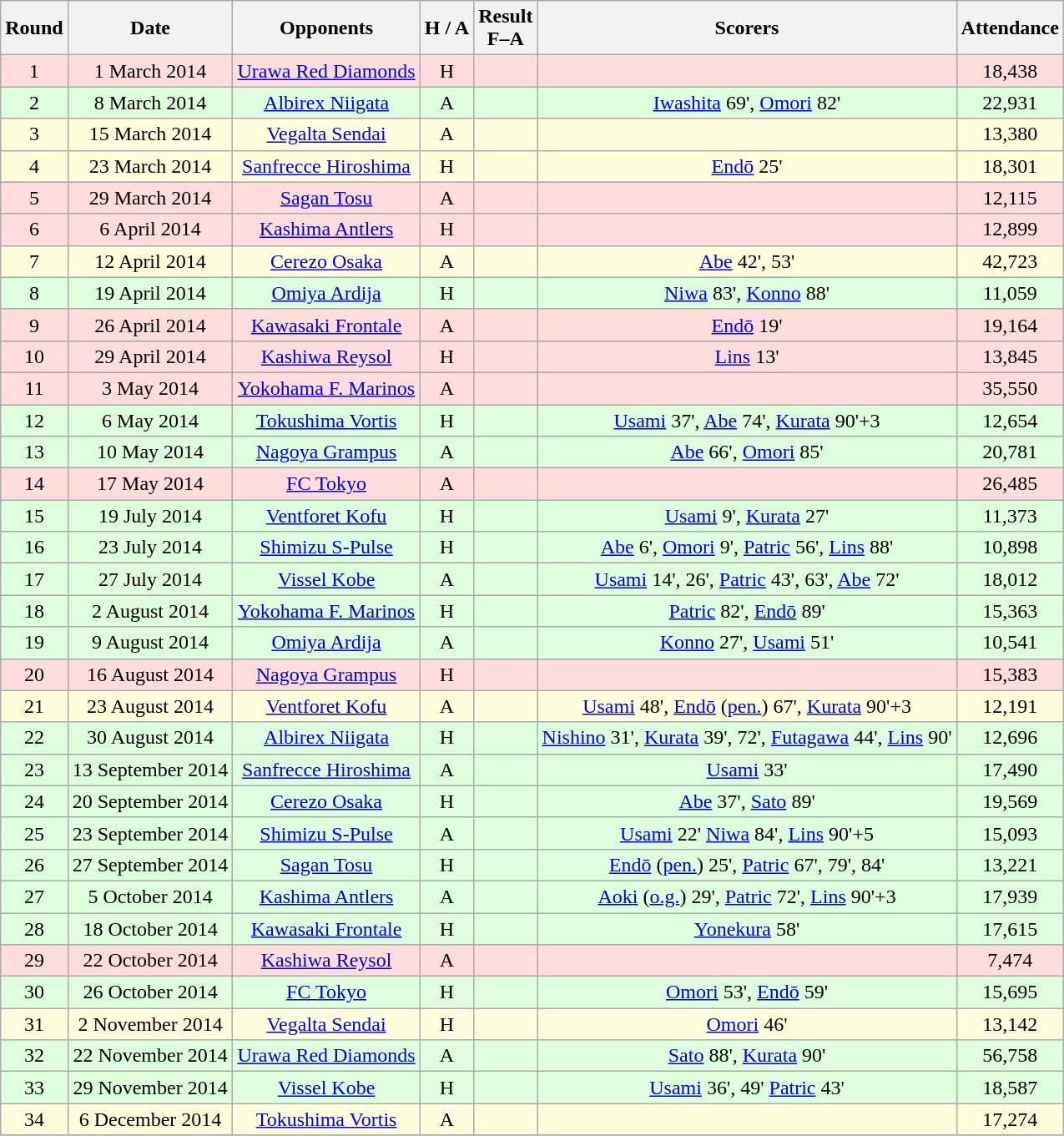<table class="wikitable" style="text-align:center">
<tr>
<th>Round</th>
<th>Date</th>
<th>Opponents</th>
<th>H / A</th>
<th>Result<br>F–A</th>
<th>Scorers</th>
<th>Attendance</th>
</tr>
<tr bgcolor="#ffdddd">
<td>1</td>
<td>1 March 2014</td>
<td><a href='#'>Urawa Red Diamonds</a></td>
<td>H</td>
<td></td>
<td></td>
<td>18,438</td>
</tr>
<tr bgcolor="#ddffdd">
<td>2</td>
<td>8 March 2014</td>
<td><a href='#'>Albirex Niigata</a></td>
<td>A</td>
<td></td>
<td><a href='#'>Iwashita</a> 69', <a href='#'>Omori</a> 82'</td>
<td>22,931</td>
</tr>
<tr bgcolor="#ffffdd">
<td>3</td>
<td>15 March 2014</td>
<td><a href='#'>Vegalta Sendai</a></td>
<td>A</td>
<td></td>
<td></td>
<td>13,380</td>
</tr>
<tr bgcolor="#ffffdd">
<td>4</td>
<td>23 March 2014</td>
<td><a href='#'>Sanfrecce Hiroshima</a></td>
<td>H</td>
<td></td>
<td><a href='#'>Endō</a> 25'</td>
<td>18,301</td>
</tr>
<tr bgcolor="#ffdddd">
<td>5</td>
<td>29 March 2014</td>
<td><a href='#'>Sagan Tosu</a></td>
<td>A</td>
<td></td>
<td></td>
<td>12,115</td>
</tr>
<tr bgcolor="#ffdddd">
<td>6</td>
<td>6 April 2014</td>
<td><a href='#'>Kashima Antlers</a></td>
<td>H</td>
<td></td>
<td></td>
<td>12,899</td>
</tr>
<tr bgcolor="#ffffdd">
<td>7</td>
<td>12 April 2014</td>
<td><a href='#'>Cerezo Osaka</a></td>
<td>A</td>
<td></td>
<td><a href='#'>Abe</a> 42', 53'</td>
<td>42,723</td>
</tr>
<tr bgcolor="#ddffdd">
<td>8</td>
<td>19 April 2014</td>
<td><a href='#'>Omiya Ardija</a></td>
<td>H</td>
<td></td>
<td><a href='#'>Niwa</a> 83', <a href='#'>Konno</a> 88'</td>
<td>11,059</td>
</tr>
<tr bgcolor="#ffdddd">
<td>9</td>
<td>26 April 2014</td>
<td><a href='#'>Kawasaki Frontale</a></td>
<td>A</td>
<td></td>
<td><a href='#'>Endō</a> 19'</td>
<td>19,164</td>
</tr>
<tr bgcolor="#ffdddd">
<td>10</td>
<td>29 April 2014</td>
<td><a href='#'>Kashiwa Reysol</a></td>
<td>H</td>
<td></td>
<td><a href='#'>Lins</a> 13'</td>
<td>13,845</td>
</tr>
<tr bgcolor="#ffdddd">
<td>11</td>
<td>3 May 2014</td>
<td><a href='#'>Yokohama F. Marinos</a></td>
<td>A</td>
<td></td>
<td></td>
<td>35,550</td>
</tr>
<tr bgcolor="#ddffdd">
<td>12</td>
<td>6 May 2014</td>
<td><a href='#'>Tokushima Vortis</a></td>
<td>H</td>
<td></td>
<td><a href='#'>Usami</a> 37', <a href='#'>Abe</a> 74', <a href='#'>Kurata</a> 90'+3</td>
<td>12,654</td>
</tr>
<tr bgcolor="#ddffdd">
<td>13</td>
<td>10 May 2014</td>
<td><a href='#'>Nagoya Grampus</a></td>
<td>A</td>
<td></td>
<td><a href='#'>Abe</a> 66', <a href='#'>Omori</a> 85'</td>
<td>20,781</td>
</tr>
<tr bgcolor="#ffdddd">
<td>14</td>
<td>17 May 2014</td>
<td><a href='#'>FC Tokyo</a></td>
<td>A</td>
<td></td>
<td></td>
<td>26,485</td>
</tr>
<tr bgcolor="#ddffdd">
<td>15</td>
<td>19 July 2014</td>
<td><a href='#'>Ventforet Kofu</a></td>
<td>H</td>
<td></td>
<td><a href='#'>Usami</a> 9', <a href='#'>Kurata</a> 27'</td>
<td>11,373</td>
</tr>
<tr bgcolor="#ddffdd">
<td>16</td>
<td>23 July 2014</td>
<td><a href='#'>Shimizu S-Pulse</a></td>
<td>H</td>
<td></td>
<td><a href='#'>Abe</a> 6', <a href='#'>Omori</a> 9', <a href='#'>Patric</a> 56', <a href='#'>Lins</a> 88'</td>
<td>10,898</td>
</tr>
<tr bgcolor="#ddffdd">
<td>17</td>
<td>27 July 2014</td>
<td><a href='#'>Vissel Kobe</a></td>
<td>A</td>
<td></td>
<td><a href='#'>Usami</a> 14', 26', <a href='#'>Patric</a> 43', 63', <a href='#'>Abe</a> 72'</td>
<td>18,012</td>
</tr>
<tr bgcolor="#ddffdd">
<td>18</td>
<td>2 August 2014</td>
<td><a href='#'>Yokohama F. Marinos</a></td>
<td>H</td>
<td></td>
<td><a href='#'>Patric</a> 82', <a href='#'>Endō</a> 89'</td>
<td>15,363</td>
</tr>
<tr bgcolor="#ddffdd">
<td>19</td>
<td>9 August 2014</td>
<td><a href='#'>Omiya Ardija</a></td>
<td>A</td>
<td></td>
<td><a href='#'>Konno</a> 27', <a href='#'>Usami</a> 51'</td>
<td>10,541</td>
</tr>
<tr bgcolor="#ffdddd">
<td>20</td>
<td>16 August 2014</td>
<td><a href='#'>Nagoya Grampus</a></td>
<td>H</td>
<td></td>
<td></td>
<td>15,383</td>
</tr>
<tr bgcolor="#ffffdd">
<td>21</td>
<td>23 August 2014</td>
<td><a href='#'>Ventforet Kofu</a></td>
<td>A</td>
<td></td>
<td><a href='#'>Usami</a> 48', <a href='#'>Endō</a> (<a href='#'>pen.</a>) 67', <a href='#'>Kurata</a> 90'+3</td>
<td>12,191</td>
</tr>
<tr bgcolor="#ddffdd">
<td>22</td>
<td>30 August 2014</td>
<td><a href='#'>Albirex Niigata</a></td>
<td>H</td>
<td></td>
<td><a href='#'>Nishino</a> 31', <a href='#'>Kurata</a> 39', 72', <a href='#'>Futagawa</a> 44', <a href='#'>Lins</a> 90'</td>
<td>12,696</td>
</tr>
<tr bgcolor="#ddffdd">
<td>23</td>
<td>13 September 2014</td>
<td><a href='#'>Sanfrecce Hiroshima</a></td>
<td>A</td>
<td></td>
<td><a href='#'>Usami</a> 33'</td>
<td>17,490</td>
</tr>
<tr bgcolor="#ddffdd">
<td>24</td>
<td>20 September 2014</td>
<td><a href='#'>Cerezo Osaka</a></td>
<td>H</td>
<td></td>
<td><a href='#'>Abe</a> 37', <a href='#'>Sato</a> 89'</td>
<td>19,569</td>
</tr>
<tr bgcolor="#ddffdd">
<td>25</td>
<td>23 September 2014</td>
<td><a href='#'>Shimizu S-Pulse</a></td>
<td>A</td>
<td></td>
<td><a href='#'>Usami</a> 22' <a href='#'>Niwa</a> 84', <a href='#'>Lins</a> 90'+5</td>
<td>15,093</td>
</tr>
<tr bgcolor="#ddffdd">
<td>26</td>
<td>27 September 2014</td>
<td><a href='#'>Sagan Tosu</a></td>
<td>H</td>
<td></td>
<td><a href='#'>Endō</a> (<a href='#'>pen.</a>) 25', <a href='#'>Patric</a> 67', 79', 84'</td>
<td>13,221</td>
</tr>
<tr bgcolor="#ddffdd">
<td>27</td>
<td>5 October 2014</td>
<td><a href='#'>Kashima Antlers</a></td>
<td>A</td>
<td></td>
<td><a href='#'>Aoki</a> (<a href='#'>o.g.</a>) 29', <a href='#'>Patric</a> 72', <a href='#'>Lins</a> 90'+3</td>
<td>17,939</td>
</tr>
<tr bgcolor="#ddffdd">
<td>28</td>
<td>18 October 2014</td>
<td><a href='#'>Kawasaki Frontale</a></td>
<td>H</td>
<td></td>
<td><a href='#'>Yonekura</a> 58'</td>
<td>17,615</td>
</tr>
<tr bgcolor="#ffdddd">
<td>29</td>
<td>22 October 2014</td>
<td><a href='#'>Kashiwa Reysol</a></td>
<td>A</td>
<td></td>
<td></td>
<td>7,474</td>
</tr>
<tr bgcolor="#ddffdd">
<td>30</td>
<td>26 October 2014</td>
<td><a href='#'>FC Tokyo</a></td>
<td>H</td>
<td></td>
<td><a href='#'>Omori</a> 53', <a href='#'>Endō</a> 59'</td>
<td>15,695</td>
</tr>
<tr bgcolor="#ffffdd">
<td>31</td>
<td>2 November 2014</td>
<td><a href='#'>Vegalta Sendai</a></td>
<td>H</td>
<td></td>
<td><a href='#'>Omori</a> 46'</td>
<td>13,142</td>
</tr>
<tr bgcolor="#ddffdd">
<td>32</td>
<td>22 November 2014</td>
<td><a href='#'>Urawa Red Diamonds</a></td>
<td>A</td>
<td></td>
<td><a href='#'>Sato</a> 88', <a href='#'>Kurata</a> 90'</td>
<td>56,758</td>
</tr>
<tr bgcolor="#ddffdd">
<td>33</td>
<td>29 November 2014</td>
<td><a href='#'>Vissel Kobe</a></td>
<td>H</td>
<td></td>
<td><a href='#'>Usami</a> 36', 49' <a href='#'>Patric</a> 43'</td>
<td>18,587</td>
</tr>
<tr bgcolor="#ffffdd">
<td>34</td>
<td>6 December 2014</td>
<td><a href='#'>Tokushima Vortis</a></td>
<td>A</td>
<td></td>
<td></td>
<td>17,274</td>
</tr>
<tr>
</tr>
</table>
